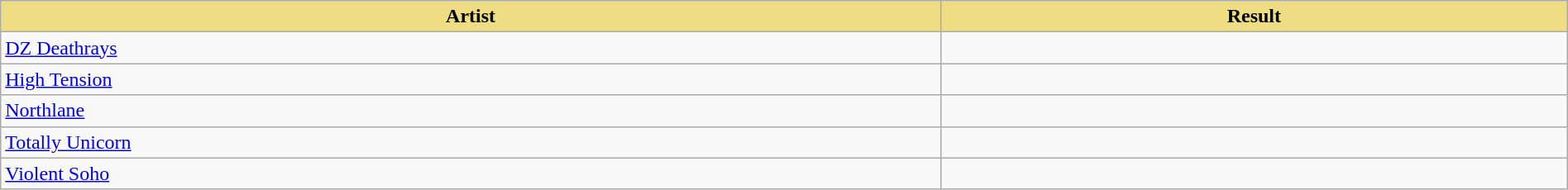<table class="wikitable" width=100%>
<tr>
<th style="width:15%;background:#EEDD82;">Artist</th>
<th style="width:10%;background:#EEDD82;">Result</th>
</tr>
<tr>
<td><a href='#'>DZ Deathrays</a></td>
<td></td>
</tr>
<tr>
<td><a href='#'>High Tension</a></td>
<td></td>
</tr>
<tr>
<td><a href='#'>Northlane</a></td>
<td></td>
</tr>
<tr>
<td><a href='#'>Totally Unicorn</a></td>
<td></td>
</tr>
<tr>
<td><a href='#'>Violent Soho</a></td>
<td></td>
</tr>
</table>
